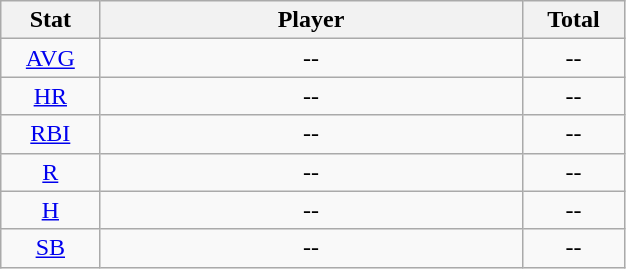<table class="wikitable" width="33%" style="text-align:center;">
<tr>
<th width="5%">Stat</th>
<th width="30%">Player</th>
<th width="5%">Total</th>
</tr>
<tr>
<td><a href='#'>AVG</a></td>
<td>--</td>
<td>--</td>
</tr>
<tr>
<td><a href='#'>HR</a></td>
<td>--</td>
<td>--</td>
</tr>
<tr>
<td><a href='#'>RBI</a></td>
<td>--</td>
<td>--</td>
</tr>
<tr>
<td><a href='#'>R</a></td>
<td>--</td>
<td>--</td>
</tr>
<tr>
<td><a href='#'>H</a></td>
<td>--</td>
<td>--</td>
</tr>
<tr>
<td><a href='#'>SB</a></td>
<td>--</td>
<td>--</td>
</tr>
</table>
